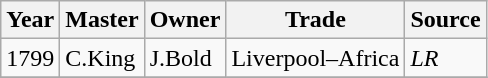<table class=" wikitable">
<tr>
<th>Year</th>
<th>Master</th>
<th>Owner</th>
<th>Trade</th>
<th>Source</th>
</tr>
<tr>
<td>1799</td>
<td>C.King</td>
<td>J.Bold</td>
<td>Liverpool–Africa</td>
<td><em>LR</em></td>
</tr>
<tr>
</tr>
</table>
